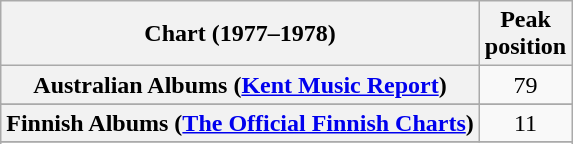<table class="wikitable sortable plainrowheaders">
<tr>
<th>Chart (1977–1978)</th>
<th>Peak<br>position</th>
</tr>
<tr>
<th scope="row">Australian Albums (<a href='#'>Kent Music Report</a>)</th>
<td align="center">79</td>
</tr>
<tr>
</tr>
<tr>
<th scope="row">Finnish Albums (<a href='#'>The Official Finnish Charts</a>)</th>
<td align="center">11</td>
</tr>
<tr>
</tr>
<tr>
</tr>
<tr>
</tr>
</table>
